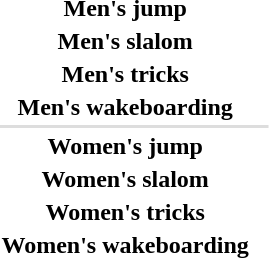<table>
<tr>
<th scope="row">Men's jump</th>
<td></td>
<td></td>
<td></td>
</tr>
<tr>
<th scope="row">Men's slalom</th>
<td></td>
<td></td>
<td></td>
</tr>
<tr>
<th scope="row">Men's tricks</th>
<td></td>
<td></td>
<td></td>
</tr>
<tr>
<th scope="row">Men's wakeboarding</th>
<td></td>
<td></td>
<td></td>
</tr>
<tr bgcolor=#DDDDDD>
<td colspan=4></td>
</tr>
<tr>
<th scope="row">Women's jump</th>
<td></td>
<td></td>
<td></td>
</tr>
<tr>
<th scope="row">Women's slalom</th>
<td></td>
<td></td>
<td></td>
</tr>
<tr>
<th scope="row">Women's tricks</th>
<td></td>
<td></td>
<td></td>
</tr>
<tr>
<th scope="row">Women's wakeboarding</th>
<td></td>
<td></td>
<td></td>
</tr>
</table>
